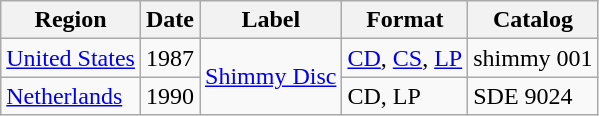<table class="wikitable">
<tr>
<th>Region</th>
<th>Date</th>
<th>Label</th>
<th>Format</th>
<th>Catalog</th>
</tr>
<tr>
<td><a href='#'>United States</a></td>
<td>1987</td>
<td rowspan="2"><a href='#'>Shimmy Disc</a></td>
<td><a href='#'>CD</a>, <a href='#'>CS</a>, <a href='#'>LP</a></td>
<td>shimmy 001</td>
</tr>
<tr>
<td><a href='#'>Netherlands</a></td>
<td>1990</td>
<td>CD, LP</td>
<td>SDE 9024</td>
</tr>
</table>
